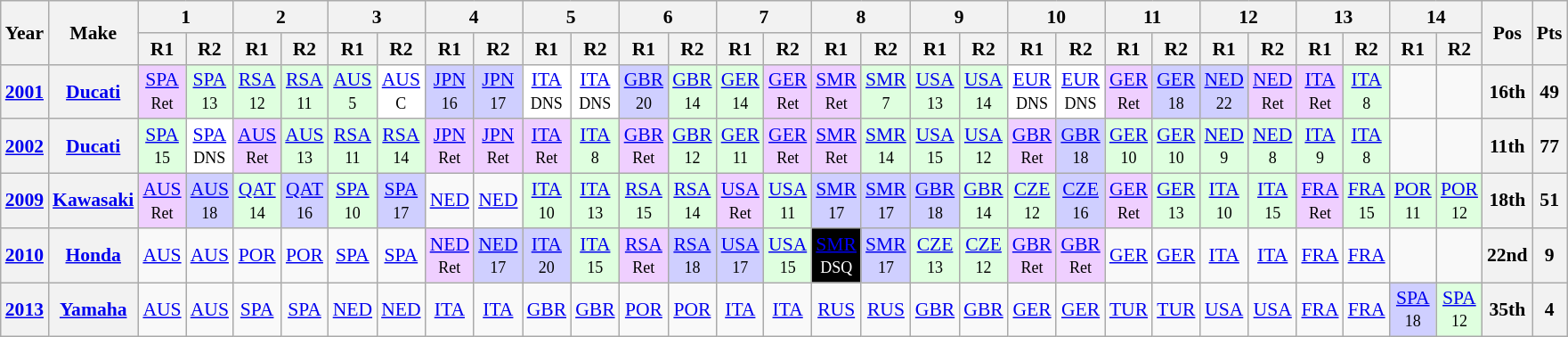<table class="wikitable" style="text-align:center; font-size:90%">
<tr>
<th valign="middle" rowspan=2>Year</th>
<th valign="middle" rowspan=2>Make</th>
<th colspan=2>1</th>
<th colspan=2>2</th>
<th colspan=2>3</th>
<th colspan=2>4</th>
<th colspan=2>5</th>
<th colspan=2>6</th>
<th colspan=2>7</th>
<th colspan=2>8</th>
<th colspan=2>9</th>
<th colspan=2>10</th>
<th colspan=2>11</th>
<th colspan=2>12</th>
<th colspan=2>13</th>
<th colspan=2>14</th>
<th rowspan=2>Pos</th>
<th rowspan=2>Pts</th>
</tr>
<tr>
<th>R1</th>
<th>R2</th>
<th>R1</th>
<th>R2</th>
<th>R1</th>
<th>R2</th>
<th>R1</th>
<th>R2</th>
<th>R1</th>
<th>R2</th>
<th>R1</th>
<th>R2</th>
<th>R1</th>
<th>R2</th>
<th>R1</th>
<th>R2</th>
<th>R1</th>
<th>R2</th>
<th>R1</th>
<th>R2</th>
<th>R1</th>
<th>R2</th>
<th>R1</th>
<th>R2</th>
<th>R1</th>
<th>R2</th>
<th>R1</th>
<th>R2</th>
</tr>
<tr>
<th><a href='#'>2001</a></th>
<th><a href='#'>Ducati</a></th>
<td style="background:#efcfff;"><a href='#'>SPA</a><br><small>Ret</small></td>
<td style="background:#dfffdf;"><a href='#'>SPA</a><br><small>13</small></td>
<td style="background:#dfffdf;"><a href='#'>RSA</a><br><small>12</small></td>
<td style="background:#dfffdf;"><a href='#'>RSA</a><br><small>11</small></td>
<td style="background:#dfffdf;"><a href='#'>AUS</a><br><small>5</small></td>
<td style="background:#FFFFFF;"><a href='#'>AUS</a><br><small>C</small></td>
<td style="background:#CFCFFF;"><a href='#'>JPN</a><br><small>16</small></td>
<td style="background:#CFCFFF;"><a href='#'>JPN</a><br><small>17</small></td>
<td style="background:#FFFFFF;"><a href='#'>ITA</a><br><small>DNS</small></td>
<td style="background:#FFFFFF;"><a href='#'>ITA</a><br><small>DNS</small></td>
<td style="background:#CFCFFF;"><a href='#'>GBR</a><br><small>20</small></td>
<td style="background:#dfffdf;"><a href='#'>GBR</a><br><small>14</small></td>
<td style="background:#dfffdf;"><a href='#'>GER</a><br><small>14</small></td>
<td style="background:#efcfff;"><a href='#'>GER</a><br><small>Ret</small></td>
<td style="background:#efcfff;"><a href='#'>SMR</a><br><small>Ret</small></td>
<td style="background:#dfffdf;"><a href='#'>SMR</a><br><small>7</small></td>
<td style="background:#dfffdf;"><a href='#'>USA</a><br><small>13</small></td>
<td style="background:#dfffdf;"><a href='#'>USA</a><br><small>14</small></td>
<td style="background:#FFFFFF;"><a href='#'>EUR</a><br><small>DNS</small></td>
<td style="background:#FFFFFF;"><a href='#'>EUR</a><br><small>DNS</small></td>
<td style="background:#efcfff;"><a href='#'>GER</a><br><small>Ret</small></td>
<td style="background:#CFCFFF;"><a href='#'>GER</a><br><small>18</small></td>
<td style="background:#CFCFFF;"><a href='#'>NED</a><br><small>22</small></td>
<td style="background:#efcfff;"><a href='#'>NED</a><br><small>Ret</small></td>
<td style="background:#efcfff;"><a href='#'>ITA</a><br><small>Ret</small></td>
<td style="background:#dfffdf;"><a href='#'>ITA</a><br><small>8</small></td>
<td></td>
<td></td>
<th>16th</th>
<th>49</th>
</tr>
<tr>
<th><a href='#'>2002</a></th>
<th><a href='#'>Ducati</a></th>
<td style="background:#dfffdf;"><a href='#'>SPA</a><br><small>15</small></td>
<td style="background:#FFFFFF;"><a href='#'>SPA</a><br><small>DNS</small></td>
<td style="background:#efcfff;"><a href='#'>AUS</a><br><small>Ret</small></td>
<td style="background:#dfffdf;"><a href='#'>AUS</a><br><small>13</small></td>
<td style="background:#dfffdf;"><a href='#'>RSA</a><br><small>11</small></td>
<td style="background:#dfffdf;"><a href='#'>RSA</a><br><small>14</small></td>
<td style="background:#efcfff;"><a href='#'>JPN</a><br><small>Ret</small></td>
<td style="background:#efcfff;"><a href='#'>JPN</a><br><small>Ret</small></td>
<td style="background:#efcfff;"><a href='#'>ITA</a><br><small>Ret</small></td>
<td style="background:#dfffdf;"><a href='#'>ITA</a><br><small>8</small></td>
<td style="background:#efcfff;"><a href='#'>GBR</a><br><small>Ret</small></td>
<td style="background:#dfffdf;"><a href='#'>GBR</a><br><small>12</small></td>
<td style="background:#dfffdf;"><a href='#'>GER</a><br><small>11</small></td>
<td style="background:#efcfff;"><a href='#'>GER</a><br><small>Ret</small></td>
<td style="background:#efcfff;"><a href='#'>SMR</a><br><small>Ret</small></td>
<td style="background:#dfffdf;"><a href='#'>SMR</a><br><small>14</small></td>
<td style="background:#dfffdf;"><a href='#'>USA</a><br><small>15</small></td>
<td style="background:#dfffdf;"><a href='#'>USA</a><br><small>12</small></td>
<td style="background:#efcfff;"><a href='#'>GBR</a><br><small>Ret</small></td>
<td style="background:#CFCFFF;"><a href='#'>GBR</a><br><small>18</small></td>
<td style="background:#dfffdf;"><a href='#'>GER</a><br><small>10</small></td>
<td style="background:#dfffdf;"><a href='#'>GER</a><br><small>10</small></td>
<td style="background:#dfffdf;"><a href='#'>NED</a><br><small>9</small></td>
<td style="background:#dfffdf;"><a href='#'>NED</a><br><small>8</small></td>
<td style="background:#dfffdf;"><a href='#'>ITA</a><br><small>9</small></td>
<td style="background:#dfffdf;"><a href='#'>ITA</a><br><small>8</small></td>
<td></td>
<td></td>
<th>11th</th>
<th>77</th>
</tr>
<tr>
<th><a href='#'>2009</a></th>
<th><a href='#'>Kawasaki</a></th>
<td style="background:#efcfff;"><a href='#'>AUS</a><br><small>Ret</small></td>
<td style="background:#CFCFFF;"><a href='#'>AUS</a><br><small>18</small></td>
<td style="background:#dfffdf;"><a href='#'>QAT</a><br><small>14</small></td>
<td style="background:#CFCFFF;"><a href='#'>QAT</a><br><small>16</small></td>
<td style="background:#dfffdf;"><a href='#'>SPA</a><br><small>10</small></td>
<td style="background:#CFCFFF;"><a href='#'>SPA</a><br><small>17</small></td>
<td><a href='#'>NED</a></td>
<td><a href='#'>NED</a></td>
<td style="background:#dfffdf;"><a href='#'>ITA</a><br><small>10</small></td>
<td style="background:#dfffdf;"><a href='#'>ITA</a><br><small>13</small></td>
<td style="background:#dfffdf;"><a href='#'>RSA</a><br><small>15</small></td>
<td style="background:#dfffdf;"><a href='#'>RSA</a><br><small>14</small></td>
<td style="background:#efcfff;"><a href='#'>USA</a><br><small>Ret</small></td>
<td style="background:#dfffdf;"><a href='#'>USA</a><br><small>11</small></td>
<td style="background:#CFCFFF;"><a href='#'>SMR</a><br><small>17</small></td>
<td style="background:#CFCFFF;"><a href='#'>SMR</a><br><small>17</small></td>
<td style="background:#CFCFFF;"><a href='#'>GBR</a><br><small>18</small></td>
<td style="background:#dfffdf;"><a href='#'>GBR</a><br><small>14</small></td>
<td style="background:#dfffdf;"><a href='#'>CZE</a><br><small>12</small></td>
<td style="background:#CFCFFF;"><a href='#'>CZE</a><br><small>16</small></td>
<td style="background:#efcfff;"><a href='#'>GER</a><br><small>Ret</small></td>
<td style="background:#dfffdf;"><a href='#'>GER</a><br><small>13</small></td>
<td style="background:#dfffdf;"><a href='#'>ITA</a><br><small>10</small></td>
<td style="background:#dfffdf;"><a href='#'>ITA</a><br><small>15</small></td>
<td style="background:#efcfff;"><a href='#'>FRA</a><br><small>Ret</small></td>
<td style="background:#dfffdf;"><a href='#'>FRA</a><br><small>15</small></td>
<td style="background:#dfffdf;"><a href='#'>POR</a><br><small>11</small></td>
<td style="background:#dfffdf;"><a href='#'>POR</a><br><small>12</small></td>
<th>18th</th>
<th>51</th>
</tr>
<tr>
<th><a href='#'>2010</a></th>
<th><a href='#'>Honda</a></th>
<td><a href='#'>AUS</a></td>
<td><a href='#'>AUS</a></td>
<td><a href='#'>POR</a></td>
<td><a href='#'>POR</a></td>
<td><a href='#'>SPA</a></td>
<td><a href='#'>SPA</a></td>
<td style="background:#efcfff;"><a href='#'>NED</a><br><small>Ret</small></td>
<td style="background:#CFCFFF;"><a href='#'>NED</a><br><small>17</small></td>
<td style="background:#CFCFFF;"><a href='#'>ITA</a><br><small>20</small></td>
<td style="background:#dfffdf;"><a href='#'>ITA</a><br><small>15</small></td>
<td style="background:#efcfff;"><a href='#'>RSA</a><br><small>Ret</small></td>
<td style="background:#CFCFFF;"><a href='#'>RSA</a><br><small>18</small></td>
<td style="background:#CFCFFF;"><a href='#'>USA</a><br><small>17</small></td>
<td style="background:#dfffdf;"><a href='#'>USA</a><br><small>15</small></td>
<td style="background:black; color:white;"><a href='#'><span>SMR</span></a><br><small>DSQ</small></td>
<td style="background:#CFCFFF;"><a href='#'>SMR</a><br><small>17</small></td>
<td style="background:#dfffdf;"><a href='#'>CZE</a><br><small>13</small></td>
<td style="background:#dfffdf;"><a href='#'>CZE</a><br><small>12</small></td>
<td style="background:#efcfff;"><a href='#'>GBR</a><br><small>Ret</small></td>
<td style="background:#efcfff;"><a href='#'>GBR</a><br><small>Ret</small></td>
<td><a href='#'>GER</a></td>
<td><a href='#'>GER</a></td>
<td><a href='#'>ITA</a></td>
<td><a href='#'>ITA</a></td>
<td><a href='#'>FRA</a></td>
<td><a href='#'>FRA</a></td>
<td></td>
<td></td>
<th>22nd</th>
<th>9</th>
</tr>
<tr>
<th><a href='#'>2013</a></th>
<th><a href='#'>Yamaha</a></th>
<td><a href='#'>AUS</a></td>
<td><a href='#'>AUS</a></td>
<td><a href='#'>SPA</a></td>
<td><a href='#'>SPA</a></td>
<td><a href='#'>NED</a></td>
<td><a href='#'>NED</a></td>
<td><a href='#'>ITA</a></td>
<td><a href='#'>ITA</a></td>
<td><a href='#'>GBR</a></td>
<td><a href='#'>GBR</a></td>
<td><a href='#'>POR</a></td>
<td><a href='#'>POR</a></td>
<td><a href='#'>ITA</a></td>
<td><a href='#'>ITA</a></td>
<td><a href='#'>RUS</a></td>
<td><a href='#'>RUS</a></td>
<td><a href='#'>GBR</a></td>
<td><a href='#'>GBR</a></td>
<td><a href='#'>GER</a></td>
<td><a href='#'>GER</a></td>
<td><a href='#'>TUR</a></td>
<td><a href='#'>TUR</a></td>
<td><a href='#'>USA</a></td>
<td><a href='#'>USA</a></td>
<td><a href='#'>FRA</a></td>
<td><a href='#'>FRA</a></td>
<td style="background:#CFCFFF;"><a href='#'>SPA</a><br><small>18</small></td>
<td style="background:#dfffdf;"><a href='#'>SPA</a><br><small>12</small></td>
<th>35th</th>
<th>4</th>
</tr>
</table>
